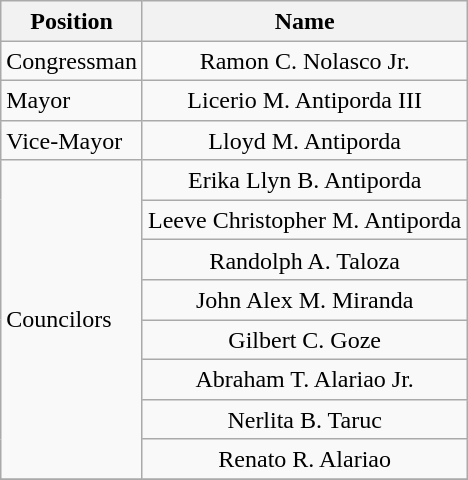<table class="wikitable" style="line-height:1.20em; font-size:100%;">
<tr>
<th>Position</th>
<th>Name</th>
</tr>
<tr>
<td>Congressman</td>
<td style="text-align:center;">Ramon C. Nolasco Jr.</td>
</tr>
<tr>
<td>Mayor</td>
<td style="text-align:center;">Licerio M. Antiporda III</td>
</tr>
<tr>
<td>Vice-Mayor</td>
<td style="text-align:center;">Lloyd M. Antiporda</td>
</tr>
<tr>
<td rowspan=8>Councilors</td>
<td style="text-align:center;">Erika Llyn B. Antiporda</td>
</tr>
<tr>
<td style="text-align:center;">Leeve Christopher M. Antiporda</td>
</tr>
<tr>
<td style="text-align:center;">Randolph A. Taloza</td>
</tr>
<tr>
<td style="text-align:center;">John Alex M. Miranda</td>
</tr>
<tr>
<td style="text-align:center;">Gilbert C. Goze</td>
</tr>
<tr>
<td style="text-align:center;">Abraham T. Alariao Jr.</td>
</tr>
<tr>
<td style="text-align:center;">Nerlita B. Taruc</td>
</tr>
<tr>
<td style="text-align:center;">Renato R. Alariao</td>
</tr>
<tr>
</tr>
</table>
